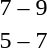<table style="text-align:center">
<tr>
<th width=200></th>
<th width=100></th>
<th width=200></th>
</tr>
<tr>
<td align=right></td>
<td>7 – 9</td>
<td align=left><strong></strong></td>
</tr>
<tr>
<td align=right></td>
<td>5 – 7</td>
<td align=left><strong></strong></td>
</tr>
</table>
